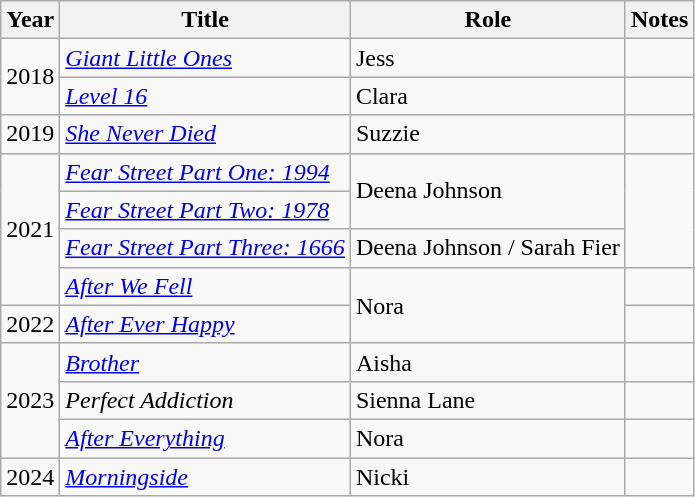<table class="wikitable sortable">
<tr>
<th>Year</th>
<th>Title</th>
<th>Role</th>
<th class="unsortable">Notes</th>
</tr>
<tr>
<td rowspan=2>2018</td>
<td><em><a href='#'>Giant Little Ones</a></em></td>
<td>Jess</td>
<td></td>
</tr>
<tr>
<td><em><a href='#'>Level 16</a></em></td>
<td>Clara</td>
<td></td>
</tr>
<tr>
<td>2019</td>
<td><em><a href='#'>She Never Died</a></em></td>
<td>Suzzie</td>
<td></td>
</tr>
<tr>
<td rowspan=4>2021</td>
<td><em><a href='#'>Fear Street Part One: 1994</a></em></td>
<td rowspan=2>Deena Johnson</td>
<td rowspan=3></td>
</tr>
<tr>
<td><em><a href='#'>Fear Street Part Two: 1978</a></em></td>
</tr>
<tr>
<td><em><a href='#'>Fear Street Part Three: 1666</a></em></td>
<td>Deena Johnson / Sarah Fier</td>
</tr>
<tr>
<td><em><a href='#'>After We Fell</a></em></td>
<td rowspan=2>Nora</td>
<td></td>
</tr>
<tr>
<td>2022</td>
<td><em><a href='#'>After Ever Happy</a></em></td>
<td></td>
</tr>
<tr>
<td rowspan=3>2023</td>
<td><em><a href='#'>Brother</a></em></td>
<td>Aisha</td>
<td></td>
</tr>
<tr>
<td><em>Perfect Addiction</em></td>
<td>Sienna Lane</td>
<td></td>
</tr>
<tr>
<td><em><a href='#'>After Everything</a></em></td>
<td>Nora</td>
<td></td>
</tr>
<tr>
<td>2024</td>
<td><em><a href='#'>Morningside</a></em></td>
<td>Nicki</td>
<td></td>
</tr>
</table>
